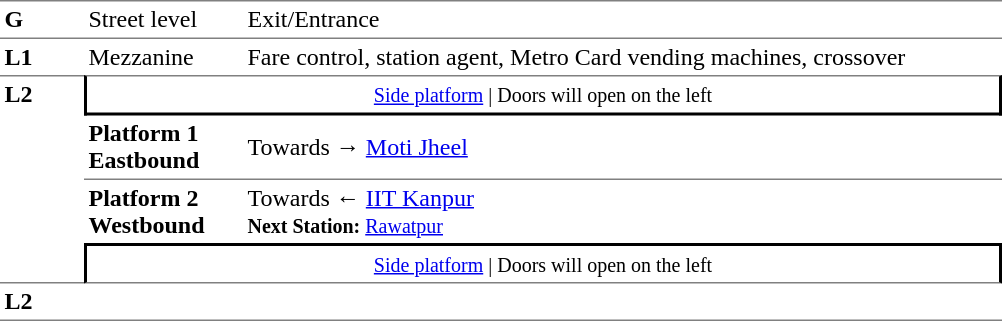<table table border=0 cellspacing=0 cellpadding=3>
<tr>
<td style="border-bottom:solid 1px gray;border-top:solid 1px gray;" width=50 valign=top><strong>G</strong></td>
<td style="border-top:solid 1px gray;border-bottom:solid 1px gray;" width=100 valign=top>Street level</td>
<td style="border-top:solid 1px gray;border-bottom:solid 1px gray;" width=500 valign=top>Exit/Entrance</td>
</tr>
<tr>
<td valign=top><strong>L1</strong></td>
<td valign=top>Mezzanine</td>
<td valign=top>Fare control, station agent, Metro Card vending machines, crossover<br></td>
</tr>
<tr>
<td style="border-top:solid 1px gray;border-bottom:solid 1px gray;" width=50 rowspan=4 valign=top><strong>L2</strong></td>
<td style="border-top:solid 1px gray;border-right:solid 2px black;border-left:solid 2px black;border-bottom:solid 2px black;text-align:center;" colspan=2><small><a href='#'>Side platform</a> | Doors will open on the left </small></td>
</tr>
<tr>
<td style="border-bottom:solid 1px gray;" width=100><span><strong>Platform 1</strong><br><strong>Eastbound</strong></span></td>
<td style="border-bottom:solid 1px gray;" width=500>Towards → <a href='#'>Moti Jheel</a></td>
</tr>
<tr>
<td><span><strong>Platform 2</strong><br><strong>Westbound</strong></span></td>
<td>Towards ← <a href='#'>IIT Kanpur</a><br><small><strong>Next Station:</strong> <a href='#'>Rawatpur</a></small></td>
</tr>
<tr>
<td style="border-top:solid 2px black;border-right:solid 2px black;border-left:solid 2px black;border-bottom:solid 1px gray;" colspan=2  align=center><small><a href='#'>Side platform</a>  | Doors will open on the left </small></td>
</tr>
<tr>
<td style="border-bottom:solid 1px gray;" width=50 rowspan=2 valign=top><strong>L2</strong></td>
<td style="border-bottom:solid 1px gray;" width=100></td>
<td style="border-bottom:solid 1px gray;" width=500></td>
</tr>
<tr>
</tr>
</table>
